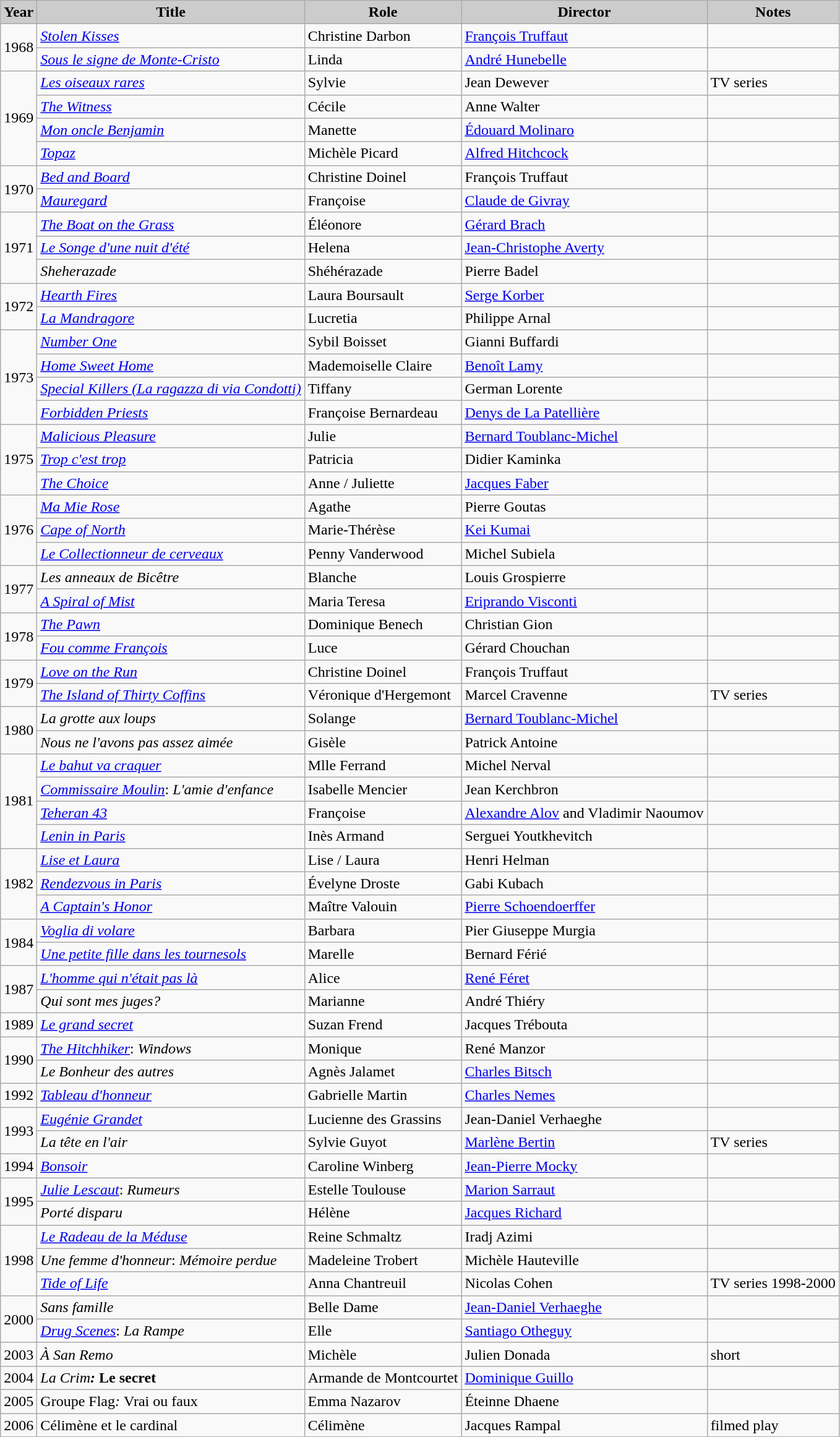<table class="wikitable">
<tr>
<th style="background: #CCCCCC;">Year</th>
<th style="background: #CCCCCC;">Title</th>
<th style="background: #CCCCCC;">Role</th>
<th style="background: #CCCCCC;">Director</th>
<th style="background: #CCCCCC;">Notes</th>
</tr>
<tr>
<td rowspan=2>1968</td>
<td><em><a href='#'>Stolen Kisses</a></em></td>
<td>Christine Darbon</td>
<td><a href='#'>François Truffaut</a></td>
<td></td>
</tr>
<tr>
<td><em><a href='#'>Sous le signe de Monte-Cristo</a></em></td>
<td>Linda</td>
<td><a href='#'>André Hunebelle</a></td>
<td></td>
</tr>
<tr>
<td rowspan=4>1969</td>
<td><em><a href='#'>Les oiseaux rares</a></em></td>
<td>Sylvie</td>
<td>Jean Dewever</td>
<td>TV series</td>
</tr>
<tr>
<td><em><a href='#'>The Witness</a></em></td>
<td>Cécile</td>
<td>Anne Walter</td>
<td></td>
</tr>
<tr>
<td><em><a href='#'>Mon oncle Benjamin</a></em></td>
<td>Manette</td>
<td><a href='#'>Édouard Molinaro</a></td>
<td></td>
</tr>
<tr>
<td><em><a href='#'>Topaz</a></em></td>
<td>Michèle Picard</td>
<td><a href='#'>Alfred Hitchcock</a></td>
<td></td>
</tr>
<tr>
<td rowspan=2>1970</td>
<td><em><a href='#'>Bed and Board</a></em></td>
<td>Christine Doinel</td>
<td>François Truffaut</td>
<td></td>
</tr>
<tr>
<td><em><a href='#'>Mauregard</a></em></td>
<td>Françoise</td>
<td><a href='#'>Claude de Givray</a></td>
<td></td>
</tr>
<tr>
<td rowspan=3>1971</td>
<td><em><a href='#'>The Boat on the Grass</a></em></td>
<td>Éléonore</td>
<td><a href='#'>Gérard Brach</a></td>
<td></td>
</tr>
<tr>
<td><em><a href='#'>Le Songe d'une nuit d'été</a></em></td>
<td>Helena</td>
<td><a href='#'>Jean-Christophe Averty</a></td>
<td></td>
</tr>
<tr>
<td><em>Sheherazade</em></td>
<td>Shéhérazade</td>
<td>Pierre Badel</td>
<td></td>
</tr>
<tr>
<td rowspan=2>1972</td>
<td><em><a href='#'>Hearth Fires</a></em></td>
<td>Laura Boursault</td>
<td><a href='#'>Serge Korber</a></td>
<td></td>
</tr>
<tr>
<td><em><a href='#'>La Mandragore</a></em></td>
<td>Lucretia</td>
<td>Philippe Arnal</td>
<td></td>
</tr>
<tr>
<td rowspan=4>1973</td>
<td><em><a href='#'>Number One</a></em></td>
<td>Sybil Boisset</td>
<td>Gianni Buffardi</td>
<td></td>
</tr>
<tr>
<td><em><a href='#'>Home Sweet Home</a></em></td>
<td>Mademoiselle Claire</td>
<td><a href='#'>Benoît Lamy</a></td>
<td></td>
</tr>
<tr>
<td><em><a href='#'>Special Killers (La ragazza di via Condotti)</a></em></td>
<td>Tiffany</td>
<td>German Lorente</td>
<td></td>
</tr>
<tr>
<td><em><a href='#'>Forbidden Priests</a></em></td>
<td>Françoise Bernardeau</td>
<td><a href='#'>Denys de La Patellière</a></td>
<td></td>
</tr>
<tr>
<td rowspan=3>1975</td>
<td><em><a href='#'>Malicious Pleasure</a></em></td>
<td>Julie</td>
<td><a href='#'>Bernard Toublanc-Michel</a></td>
<td></td>
</tr>
<tr>
<td><em><a href='#'>Trop c'est trop</a></em></td>
<td>Patricia</td>
<td>Didier Kaminka</td>
<td></td>
</tr>
<tr>
<td><em><a href='#'>The Choice</a></em></td>
<td>Anne / Juliette</td>
<td><a href='#'>Jacques Faber</a></td>
<td></td>
</tr>
<tr>
<td rowspan=3>1976</td>
<td><em><a href='#'>Ma Mie Rose</a></em></td>
<td>Agathe</td>
<td>Pierre Goutas</td>
<td></td>
</tr>
<tr>
<td><em><a href='#'>Cape of North</a></em></td>
<td>Marie-Thérèse</td>
<td><a href='#'>Kei Kumai</a></td>
<td></td>
</tr>
<tr>
<td><em><a href='#'>Le Collectionneur de cerveaux </a></em></td>
<td>Penny Vanderwood</td>
<td>Michel Subiela</td>
<td></td>
</tr>
<tr>
<td rowspan=2>1977</td>
<td><em>Les anneaux de Bicêtre</em></td>
<td>Blanche</td>
<td>Louis Grospierre</td>
<td></td>
</tr>
<tr>
<td><em><a href='#'>A Spiral of Mist</a></em></td>
<td>Maria Teresa</td>
<td><a href='#'>Eriprando Visconti</a></td>
<td></td>
</tr>
<tr>
<td rowspan=2>1978</td>
<td><em><a href='#'>The Pawn</a></em></td>
<td>Dominique Benech</td>
<td>Christian Gion</td>
<td></td>
</tr>
<tr>
<td><em><a href='#'>Fou comme François</a></em></td>
<td>Luce</td>
<td>Gérard Chouchan</td>
<td></td>
</tr>
<tr>
<td rowspan=2>1979</td>
<td><em><a href='#'>Love on the Run</a></em></td>
<td>Christine Doinel</td>
<td>François Truffaut</td>
<td></td>
</tr>
<tr>
<td><em><a href='#'>The Island of Thirty Coffins</a></em></td>
<td>Véronique d'Hergemont</td>
<td>Marcel Cravenne</td>
<td>TV series</td>
</tr>
<tr>
<td rowspan=2>1980</td>
<td><em>La grotte aux loups</em></td>
<td>Solange</td>
<td><a href='#'>Bernard Toublanc-Michel</a></td>
<td></td>
</tr>
<tr>
<td><em>Nous ne l'avons pas assez aimée</em></td>
<td>Gisèle</td>
<td>Patrick Antoine</td>
<td></td>
</tr>
<tr>
<td rowspan=4>1981</td>
<td><em><a href='#'>Le bahut va craquer</a></em></td>
<td>Mlle Ferrand</td>
<td>Michel Nerval</td>
<td></td>
</tr>
<tr>
<td><em><a href='#'>Commissaire Moulin</a></em>: <em>L'amie d'enfance</em></td>
<td>Isabelle Mencier</td>
<td>Jean Kerchbron</td>
<td></td>
</tr>
<tr>
<td><em><a href='#'>Teheran 43</a></em></td>
<td>Françoise</td>
<td><a href='#'>Alexandre Alov</a> and Vladimir Naoumov</td>
<td></td>
</tr>
<tr>
<td><em><a href='#'>Lenin in Paris</a></em></td>
<td>Inès Armand</td>
<td>Serguei Youtkhevitch</td>
<td></td>
</tr>
<tr>
<td rowspan=3>1982</td>
<td><em><a href='#'>Lise et Laura</a></em></td>
<td>Lise / Laura</td>
<td>Henri Helman</td>
<td></td>
</tr>
<tr>
<td><em><a href='#'>Rendezvous in Paris</a></em></td>
<td>Évelyne Droste</td>
<td>Gabi Kubach</td>
<td></td>
</tr>
<tr>
<td><em><a href='#'>A Captain's Honor</a></em></td>
<td>Maître Valouin</td>
<td><a href='#'>Pierre Schoendoerffer</a></td>
<td></td>
</tr>
<tr>
<td rowspan=2>1984</td>
<td><em><a href='#'>Voglia di volare</a></em></td>
<td>Barbara</td>
<td>Pier Giuseppe Murgia</td>
<td></td>
</tr>
<tr>
<td><em><a href='#'>Une petite fille dans les tournesols</a></em></td>
<td>Marelle</td>
<td>Bernard Férié</td>
<td></td>
</tr>
<tr>
<td rowspan=2>1987</td>
<td><em><a href='#'>L'homme qui n'était pas là</a></em></td>
<td>Alice</td>
<td><a href='#'>René Féret</a></td>
<td></td>
</tr>
<tr>
<td><em>Qui sont mes juges?</em></td>
<td>Marianne</td>
<td>André Thiéry</td>
<td></td>
</tr>
<tr>
<td>1989</td>
<td><em><a href='#'>Le grand secret</a></em></td>
<td>Suzan Frend</td>
<td>Jacques Trébouta</td>
<td></td>
</tr>
<tr>
<td rowspan=2>1990</td>
<td><em><a href='#'>The Hitchhiker</a></em>: <em>Windows</em></td>
<td>Monique</td>
<td>René Manzor</td>
<td></td>
</tr>
<tr>
<td><em>Le Bonheur des autres</em></td>
<td>Agnès Jalamet</td>
<td><a href='#'>Charles Bitsch</a></td>
<td></td>
</tr>
<tr>
<td>1992</td>
<td><em><a href='#'>Tableau d'honneur</a></em></td>
<td>Gabrielle Martin</td>
<td><a href='#'>Charles Nemes</a></td>
<td></td>
</tr>
<tr>
<td rowspan=2>1993</td>
<td><em><a href='#'>Eugénie Grandet</a></em></td>
<td>Lucienne des Grassins</td>
<td>Jean-Daniel Verhaeghe</td>
<td></td>
</tr>
<tr>
<td><em>La tête en l'air</em></td>
<td>Sylvie Guyot</td>
<td><a href='#'>Marlène Bertin</a></td>
<td>TV series</td>
</tr>
<tr>
<td>1994</td>
<td><em><a href='#'>Bonsoir</a></em></td>
<td>Caroline Winberg</td>
<td><a href='#'>Jean-Pierre Mocky</a></td>
<td></td>
</tr>
<tr>
<td rowspan=2>1995</td>
<td><em><a href='#'>Julie Lescaut</a></em>: <em>Rumeurs</em></td>
<td>Estelle Toulouse</td>
<td><a href='#'>Marion Sarraut</a></td>
<td></td>
</tr>
<tr>
<td><em>Porté disparu</em></td>
<td>Hélène</td>
<td><a href='#'>Jacques Richard</a></td>
<td></td>
</tr>
<tr>
<td rowspan=3>1998</td>
<td><em><a href='#'>Le Radeau de la Méduse</a></em></td>
<td>Reine Schmaltz</td>
<td>Iradj Azimi</td>
<td></td>
</tr>
<tr>
<td><em>Une femme d'honneur</em>: <em>Mémoire perdue</em></td>
<td>Madeleine Trobert</td>
<td>Michèle Hauteville</td>
<td></td>
</tr>
<tr>
<td><em><a href='#'>Tide of Life</a></em></td>
<td>Anna Chantreuil</td>
<td>Nicolas Cohen</td>
<td>TV series 1998-2000</td>
</tr>
<tr>
<td rowspan=2>2000</td>
<td><em>Sans famille</em></td>
<td>Belle Dame</td>
<td><a href='#'>Jean-Daniel Verhaeghe</a></td>
</tr>
<tr>
<td><em><a href='#'>Drug Scenes</a></em>: <em>La Rampe</em></td>
<td>Elle</td>
<td><a href='#'>Santiago Otheguy</a></td>
<td></td>
</tr>
<tr>
<td>2003</td>
<td><em>À San Remo</em></td>
<td>Michèle</td>
<td>Julien Donada</td>
<td>short</td>
</tr>
<tr>
<td>2004</td>
<td><em>La Crim<strong>: </em>Le secret<em></td>
<td>Armande de Montcourtet</td>
<td><a href='#'>Dominique Guillo</a></td>
<td></td>
</tr>
<tr>
<td>2005</td>
<td></em>Groupe Flag<em>: </em>Vrai ou faux<em></td>
<td>Emma Nazarov</td>
<td>Éteinne Dhaene</td>
<td></td>
</tr>
<tr>
<td>2006</td>
<td></em>Célimène et le cardinal<em></td>
<td>Célimène</td>
<td>Jacques Rampal</td>
<td>filmed play</td>
</tr>
</table>
